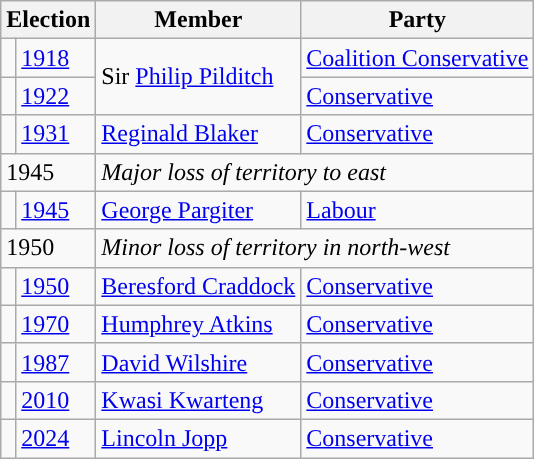<table class="wikitable">
<tr>
<th colspan="2">Election</th>
<th>Member</th>
<th>Party</th>
</tr>
<tr>
<td style="color:inherit;background-color: "></td>
<td><a href='#'>1918</a></td>
<td rowspan="2">Sir <a href='#'>Philip Pilditch</a></td>
<td><a href='#'>Coalition Conservative</a></td>
</tr>
<tr>
<td style="color:inherit;background-color: "></td>
<td><a href='#'>1922</a></td>
<td><a href='#'>Conservative</a></td>
</tr>
<tr>
<td style="color:inherit;background-color: "></td>
<td><a href='#'>1931</a></td>
<td><a href='#'>Reginald Blaker</a></td>
<td><a href='#'>Conservative</a></td>
</tr>
<tr>
<td colspan="2">1945</td>
<td colspan="2"><em>Major loss of territory to east</em></td>
</tr>
<tr>
<td style="color:inherit;background-color: "></td>
<td><a href='#'>1945</a></td>
<td><a href='#'>George Pargiter</a></td>
<td><a href='#'>Labour</a></td>
</tr>
<tr>
<td colspan="2">1950</td>
<td colspan="2"><em>Minor loss of territory in north-west</em></td>
</tr>
<tr>
<td style="color:inherit;background-color: "></td>
<td><a href='#'>1950</a></td>
<td><a href='#'>Beresford Craddock</a></td>
<td><a href='#'>Conservative</a></td>
</tr>
<tr>
<td style="color:inherit;background-color: "></td>
<td><a href='#'>1970</a></td>
<td><a href='#'>Humphrey Atkins</a></td>
<td><a href='#'>Conservative</a></td>
</tr>
<tr>
<td style="color:inherit;background-color: "></td>
<td><a href='#'>1987</a></td>
<td><a href='#'>David Wilshire</a></td>
<td><a href='#'>Conservative</a></td>
</tr>
<tr>
<td style="color:inherit;background-color: "></td>
<td><a href='#'>2010</a></td>
<td><a href='#'>Kwasi Kwarteng</a></td>
<td><a href='#'>Conservative</a></td>
</tr>
<tr>
<td style="color:inherit;background-color: "></td>
<td><a href='#'>2024</a></td>
<td><a href='#'>Lincoln Jopp</a></td>
<td><a href='#'>Conservative</a></td>
</tr>
</table>
